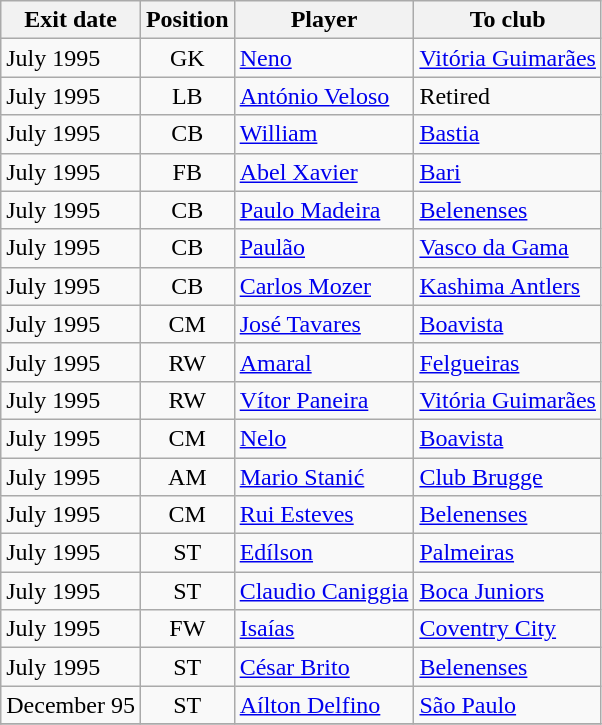<table class="wikitable">
<tr>
<th>Exit date</th>
<th>Position</th>
<th>Player</th>
<th>To club</th>
</tr>
<tr>
<td>July 1995</td>
<td style="text-align:center;">GK</td>
<td style="text-align:left;"><a href='#'>Neno</a></td>
<td style="text-align:left;"><a href='#'>Vitória Guimarães</a></td>
</tr>
<tr>
<td>July 1995</td>
<td style="text-align:center;">LB</td>
<td style="text-align:left;"><a href='#'>António Veloso</a></td>
<td style="text-align:left;">Retired</td>
</tr>
<tr>
<td>July 1995</td>
<td style="text-align:center;">CB</td>
<td style="text-align:left;"><a href='#'>William</a></td>
<td style="text-align:left;"><a href='#'>Bastia</a></td>
</tr>
<tr>
<td>July 1995</td>
<td style="text-align:center;">FB</td>
<td style="text-align:left;"><a href='#'>Abel Xavier</a></td>
<td style="text-align:left;"><a href='#'>Bari</a></td>
</tr>
<tr>
<td>July 1995</td>
<td style="text-align:center;">CB</td>
<td style="text-align:left;"><a href='#'>Paulo Madeira</a></td>
<td style="text-align:left;"><a href='#'>Belenenses</a></td>
</tr>
<tr>
<td>July 1995</td>
<td style="text-align:center;">CB</td>
<td style="text-align:left;"><a href='#'>Paulão</a></td>
<td style="text-align:left;"><a href='#'>Vasco da Gama</a></td>
</tr>
<tr>
<td>July 1995</td>
<td style="text-align:center;">CB</td>
<td style="text-align:left;"><a href='#'>Carlos Mozer</a></td>
<td style="text-align:left;"><a href='#'>Kashima Antlers</a></td>
</tr>
<tr>
<td>July 1995</td>
<td style="text-align:center;">CM</td>
<td style="text-align:left;"><a href='#'>José Tavares</a></td>
<td style="text-align:left;"><a href='#'>Boavista</a></td>
</tr>
<tr>
<td>July 1995</td>
<td style="text-align:center;">RW</td>
<td style="text-align:left;"><a href='#'>Amaral</a></td>
<td style="text-align:left;"><a href='#'>Felgueiras</a></td>
</tr>
<tr>
<td>July 1995</td>
<td style="text-align:center;">RW</td>
<td style="text-align:left;"><a href='#'>Vítor Paneira</a></td>
<td style="text-align:left;"><a href='#'>Vitória Guimarães</a></td>
</tr>
<tr>
<td>July 1995</td>
<td style="text-align:center;">CM</td>
<td style="text-align:left;"><a href='#'>Nelo</a></td>
<td style="text-align:left;"><a href='#'>Boavista</a></td>
</tr>
<tr>
<td>July 1995</td>
<td style="text-align:center;">AM</td>
<td style="text-align:left;"><a href='#'>Mario Stanić</a></td>
<td style="text-align:left;"><a href='#'>Club Brugge</a></td>
</tr>
<tr>
<td>July 1995</td>
<td style="text-align:center;">CM</td>
<td style="text-align:left;"><a href='#'>Rui Esteves</a></td>
<td style="text-align:left;"><a href='#'>Belenenses</a></td>
</tr>
<tr>
<td>July 1995</td>
<td style="text-align:center;">ST</td>
<td style="text-align:left;"><a href='#'>Edílson</a></td>
<td style="text-align:left;"><a href='#'>Palmeiras</a></td>
</tr>
<tr>
<td>July 1995</td>
<td style="text-align:center;">ST</td>
<td style="text-align:left;"><a href='#'>Claudio Caniggia</a></td>
<td style="text-align:left;"><a href='#'>Boca Juniors</a></td>
</tr>
<tr>
<td>July 1995</td>
<td style="text-align:center;">FW</td>
<td style="text-align:left;"><a href='#'>Isaías</a></td>
<td style="text-align:left;"><a href='#'>Coventry City</a></td>
</tr>
<tr>
<td>July 1995</td>
<td style="text-align:center;">ST</td>
<td style="text-align:left;"><a href='#'>César Brito</a></td>
<td style="text-align:left;"><a href='#'>Belenenses</a></td>
</tr>
<tr>
<td>December 95</td>
<td style="text-align:center;">ST</td>
<td style="text-align:left;"><a href='#'>Aílton Delfino</a></td>
<td style="text-align:left;"><a href='#'>São Paulo</a></td>
</tr>
<tr>
</tr>
</table>
